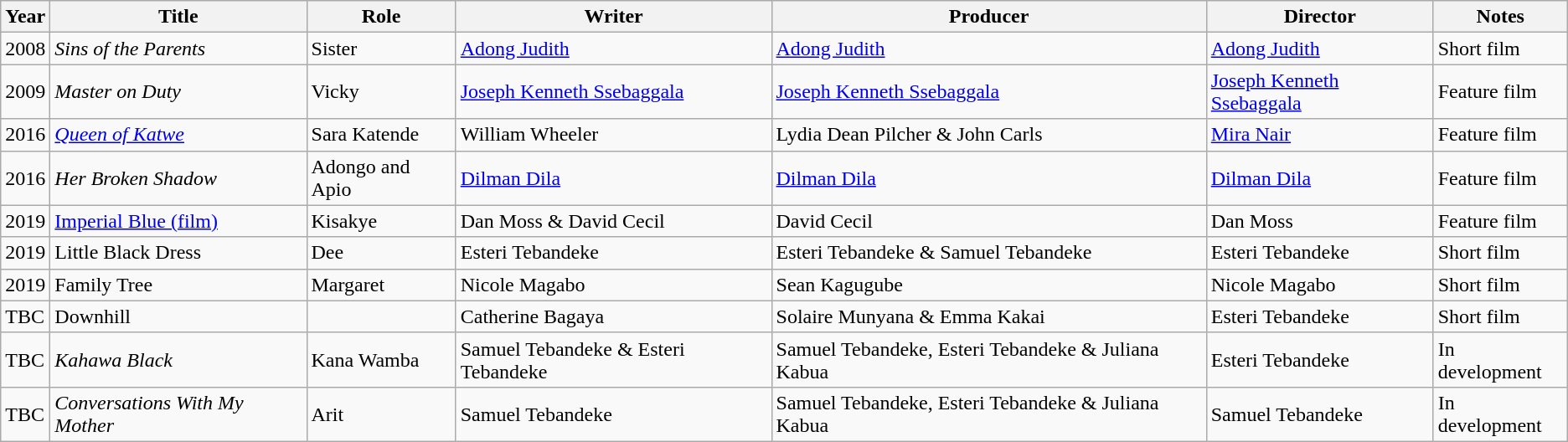<table class="wikitable">
<tr>
<th>Year</th>
<th>Title</th>
<th>Role</th>
<th>Writer</th>
<th>Producer</th>
<th>Director</th>
<th>Notes</th>
</tr>
<tr>
<td>2008</td>
<td><em>Sins of the  Parents</em></td>
<td>Sister</td>
<td><a href='#'>Adong Judith</a></td>
<td><a href='#'>Adong Judith</a></td>
<td><a href='#'>Adong Judith</a></td>
<td>Short film</td>
</tr>
<tr>
<td>2009</td>
<td><em>Master on  Duty</em></td>
<td>Vicky</td>
<td><a href='#'>Joseph Kenneth Ssebaggala</a></td>
<td><a href='#'>Joseph Kenneth Ssebaggala</a></td>
<td><a href='#'>Joseph Kenneth Ssebaggala</a></td>
<td>Feature film</td>
</tr>
<tr>
<td>2016</td>
<td><em><a href='#'>Queen of Katwe</a></em></td>
<td>Sara Katende</td>
<td>William Wheeler</td>
<td>Lydia Dean Pilcher & John Carls</td>
<td><a href='#'>Mira Nair</a></td>
<td>Feature film</td>
</tr>
<tr>
<td>2016</td>
<td><em>Her Broken  Shadow</em></td>
<td>Adongo and  Apio</td>
<td><a href='#'>Dilman Dila</a></td>
<td><a href='#'>Dilman Dila</a></td>
<td><a href='#'>Dilman Dila</a></td>
<td>Feature film</td>
</tr>
<tr>
<td>2019</td>
<td><a href='#'>Imperial Blue (film)</a></td>
<td>Kisakye</td>
<td>Dan Moss & David Cecil</td>
<td>David Cecil</td>
<td>Dan Moss</td>
<td>Feature film</td>
</tr>
<tr>
<td>2019</td>
<td>Little Black Dress</td>
<td>Dee</td>
<td>Esteri Tebandeke</td>
<td>Esteri Tebandeke & Samuel Tebandeke</td>
<td>Esteri Tebandeke</td>
<td>Short film</td>
</tr>
<tr>
<td>2019</td>
<td>Family Tree</td>
<td>Margaret</td>
<td>Nicole Magabo</td>
<td>Sean Kagugube</td>
<td>Nicole Magabo</td>
<td>Short film</td>
</tr>
<tr>
<td>TBC</td>
<td>Downhill</td>
<td></td>
<td>Catherine Bagaya</td>
<td>Solaire Munyana & Emma Kakai</td>
<td>Esteri Tebandeke</td>
<td>Short film</td>
</tr>
<tr>
<td>TBC</td>
<td><em>Kahawa Black</em></td>
<td>Kana Wamba</td>
<td>Samuel Tebandeke & Esteri Tebandeke</td>
<td>Samuel Tebandeke, Esteri Tebandeke & Juliana Kabua</td>
<td>Esteri Tebandeke</td>
<td>In development</td>
</tr>
<tr>
<td>TBC</td>
<td><em>Conversations With My Mother</em></td>
<td>Arit</td>
<td>Samuel Tebandeke</td>
<td>Samuel Tebandeke, Esteri Tebandeke & Juliana Kabua</td>
<td>Samuel Tebandeke</td>
<td>In development</td>
</tr>
</table>
